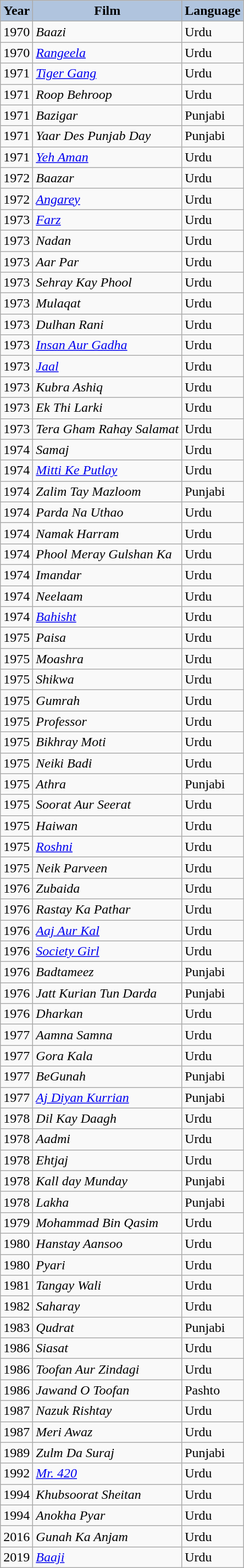<table class="wikitable sortable plainrowheaders">
<tr>
<th style="background:#B0C4DE;">Year</th>
<th style="background:#B0C4DE;">Film</th>
<th style="background:#B0C4DE;">Language</th>
</tr>
<tr>
<td>1970</td>
<td><em>Baazi</em></td>
<td>Urdu</td>
</tr>
<tr>
<td>1970</td>
<td><em><a href='#'>Rangeela</a></em></td>
<td>Urdu</td>
</tr>
<tr>
<td>1971</td>
<td><em><a href='#'>Tiger Gang</a></em></td>
<td>Urdu</td>
</tr>
<tr>
<td>1971</td>
<td><em>Roop Behroop</em></td>
<td>Urdu</td>
</tr>
<tr>
<td>1971</td>
<td><em>Bazigar</em></td>
<td>Punjabi</td>
</tr>
<tr>
<td>1971</td>
<td><em>Yaar Des Punjab Day</em></td>
<td>Punjabi</td>
</tr>
<tr>
<td>1971</td>
<td><em><a href='#'>Yeh Aman</a></em></td>
<td>Urdu</td>
</tr>
<tr>
<td>1972</td>
<td><em>Baazar</em></td>
<td>Urdu</td>
</tr>
<tr>
<td>1972</td>
<td><em><a href='#'>Angarey</a></em></td>
<td>Urdu</td>
</tr>
<tr>
<td>1973</td>
<td><em><a href='#'>Farz</a></em></td>
<td>Urdu</td>
</tr>
<tr>
<td>1973</td>
<td><em>Nadan</em></td>
<td>Urdu</td>
</tr>
<tr>
<td>1973</td>
<td><em>Aar Par</em></td>
<td>Urdu</td>
</tr>
<tr>
<td>1973</td>
<td><em>Sehray Kay Phool</em></td>
<td>Urdu</td>
</tr>
<tr>
<td>1973</td>
<td><em>Mulaqat</em></td>
<td>Urdu</td>
</tr>
<tr>
<td>1973</td>
<td><em>Dulhan Rani</em></td>
<td>Urdu</td>
</tr>
<tr>
<td>1973</td>
<td><em><a href='#'>Insan Aur Gadha</a></em></td>
<td>Urdu</td>
</tr>
<tr>
<td>1973</td>
<td><em><a href='#'>Jaal</a></em></td>
<td>Urdu</td>
</tr>
<tr>
<td>1973</td>
<td><em>Kubra Ashiq</em></td>
<td>Urdu</td>
</tr>
<tr>
<td>1973</td>
<td><em>Ek Thi Larki</em></td>
<td>Urdu</td>
</tr>
<tr>
<td>1973</td>
<td><em>Tera Gham Rahay Salamat</em></td>
<td>Urdu</td>
</tr>
<tr>
<td>1974</td>
<td><em>Samaj</em></td>
<td>Urdu</td>
</tr>
<tr>
<td>1974</td>
<td><em><a href='#'>Mitti Ke Putlay</a></em></td>
<td>Urdu</td>
</tr>
<tr>
<td>1974</td>
<td><em>Zalim Tay Mazloom</em></td>
<td>Punjabi</td>
</tr>
<tr>
<td>1974</td>
<td><em>Parda Na Uthao</em></td>
<td>Urdu</td>
</tr>
<tr>
<td>1974</td>
<td><em>Namak Harram</em></td>
<td>Urdu</td>
</tr>
<tr>
<td>1974</td>
<td><em>Phool Meray Gulshan Ka</em></td>
<td>Urdu</td>
</tr>
<tr>
<td>1974</td>
<td><em>Imandar</em></td>
<td>Urdu</td>
</tr>
<tr>
<td>1974</td>
<td><em>Neelaam</em></td>
<td>Urdu</td>
</tr>
<tr>
<td>1974</td>
<td><em><a href='#'>Bahisht</a></em></td>
<td>Urdu</td>
</tr>
<tr>
<td>1975</td>
<td><em>Paisa</em></td>
<td>Urdu</td>
</tr>
<tr>
<td>1975</td>
<td><em>Moashra</em></td>
<td>Urdu</td>
</tr>
<tr>
<td>1975</td>
<td><em>Shikwa</em></td>
<td>Urdu</td>
</tr>
<tr>
<td>1975</td>
<td><em>Gumrah</em></td>
<td>Urdu</td>
</tr>
<tr>
<td>1975</td>
<td><em>Professor</em></td>
<td>Urdu</td>
</tr>
<tr>
<td>1975</td>
<td><em>Bikhray Moti</em></td>
<td>Urdu</td>
</tr>
<tr>
<td>1975</td>
<td><em>Neiki Badi</em></td>
<td>Urdu</td>
</tr>
<tr>
<td>1975</td>
<td><em>Athra</em></td>
<td>Punjabi</td>
</tr>
<tr>
<td>1975</td>
<td><em>Soorat Aur Seerat</em></td>
<td>Urdu</td>
</tr>
<tr>
<td>1975</td>
<td><em>Haiwan</em></td>
<td>Urdu</td>
</tr>
<tr>
<td>1975</td>
<td><em><a href='#'>Roshni</a></em></td>
<td>Urdu</td>
</tr>
<tr>
<td>1975</td>
<td><em>Neik Parveen</em></td>
<td>Urdu</td>
</tr>
<tr>
<td>1976</td>
<td><em>Zubaida</em></td>
<td>Urdu</td>
</tr>
<tr>
<td>1976</td>
<td><em>Rastay Ka Pathar</em></td>
<td>Urdu</td>
</tr>
<tr>
<td>1976</td>
<td><em><a href='#'>Aaj Aur Kal</a></em></td>
<td>Urdu</td>
</tr>
<tr>
<td>1976</td>
<td><em><a href='#'>Society Girl</a></em></td>
<td>Urdu</td>
</tr>
<tr>
<td>1976</td>
<td><em>Badtameez</em></td>
<td>Punjabi</td>
</tr>
<tr>
<td>1976</td>
<td><em>Jatt Kurian Tun Darda</em></td>
<td>Punjabi</td>
</tr>
<tr>
<td>1976</td>
<td><em>Dharkan</em></td>
<td>Urdu</td>
</tr>
<tr>
<td>1977</td>
<td><em>Aamna Samna</em></td>
<td>Urdu</td>
</tr>
<tr>
<td>1977</td>
<td><em>Gora Kala</em></td>
<td>Urdu</td>
</tr>
<tr>
<td>1977</td>
<td><em>BeGunah</em></td>
<td>Punjabi</td>
</tr>
<tr>
<td>1977</td>
<td><em><a href='#'>Aj Diyan Kurrian</a></em></td>
<td>Punjabi</td>
</tr>
<tr>
<td>1978</td>
<td><em>Dil Kay Daagh</em></td>
<td>Urdu</td>
</tr>
<tr>
<td>1978</td>
<td><em>Aadmi</em></td>
<td>Urdu</td>
</tr>
<tr>
<td>1978</td>
<td><em>Ehtjaj</em></td>
<td>Urdu</td>
</tr>
<tr>
<td>1978</td>
<td><em>Kall day Munday</em></td>
<td>Punjabi</td>
</tr>
<tr>
<td>1978</td>
<td><em>Lakha</em></td>
<td>Punjabi</td>
</tr>
<tr>
<td>1979</td>
<td><em>Mohammad Bin Qasim</em></td>
<td>Urdu</td>
</tr>
<tr>
<td>1980</td>
<td><em>Hanstay Aansoo</em></td>
<td>Urdu</td>
</tr>
<tr>
<td>1980</td>
<td><em>Pyari</em></td>
<td>Urdu</td>
</tr>
<tr>
<td>1981</td>
<td><em>Tangay Wali</em></td>
<td>Urdu</td>
</tr>
<tr>
<td>1982</td>
<td><em>Saharay</em></td>
<td>Urdu</td>
</tr>
<tr>
<td>1983</td>
<td><em>Qudrat</em></td>
<td>Punjabi</td>
</tr>
<tr>
<td>1986</td>
<td><em>Siasat</em></td>
<td>Urdu</td>
</tr>
<tr>
<td>1986</td>
<td><em>Toofan Aur Zindagi</em></td>
<td>Urdu</td>
</tr>
<tr>
<td>1986</td>
<td><em>Jawand O Toofan</em></td>
<td>Pashto</td>
</tr>
<tr>
<td>1987</td>
<td><em>Nazuk Rishtay</em></td>
<td>Urdu</td>
</tr>
<tr>
<td>1987</td>
<td><em>Meri Awaz</em></td>
<td>Urdu</td>
</tr>
<tr>
<td>1989</td>
<td><em>Zulm Da Suraj</em></td>
<td>Punjabi</td>
</tr>
<tr>
<td>1992</td>
<td><em><a href='#'>Mr. 420</a></em></td>
<td>Urdu</td>
</tr>
<tr>
<td>1994</td>
<td><em>Khubsoorat Sheitan</em></td>
<td>Urdu</td>
</tr>
<tr>
<td>1994</td>
<td><em>Anokha Pyar</em></td>
<td>Urdu</td>
</tr>
<tr>
<td>2016</td>
<td><em>Gunah Ka Anjam</em></td>
<td>Urdu</td>
</tr>
<tr>
<td>2019</td>
<td><em><a href='#'>Baaji</a></em></td>
<td>Urdu</td>
</tr>
</table>
